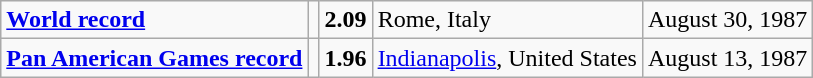<table class="wikitable">
<tr>
<td><strong><a href='#'>World record</a></strong></td>
<td></td>
<td><strong>2.09</strong></td>
<td>Rome, Italy</td>
<td>August 30, 1987</td>
</tr>
<tr>
<td><strong><a href='#'>Pan American Games record</a></strong></td>
<td></td>
<td><strong>1.96</strong></td>
<td><a href='#'>Indianapolis</a>, United States</td>
<td>August 13, 1987</td>
</tr>
</table>
